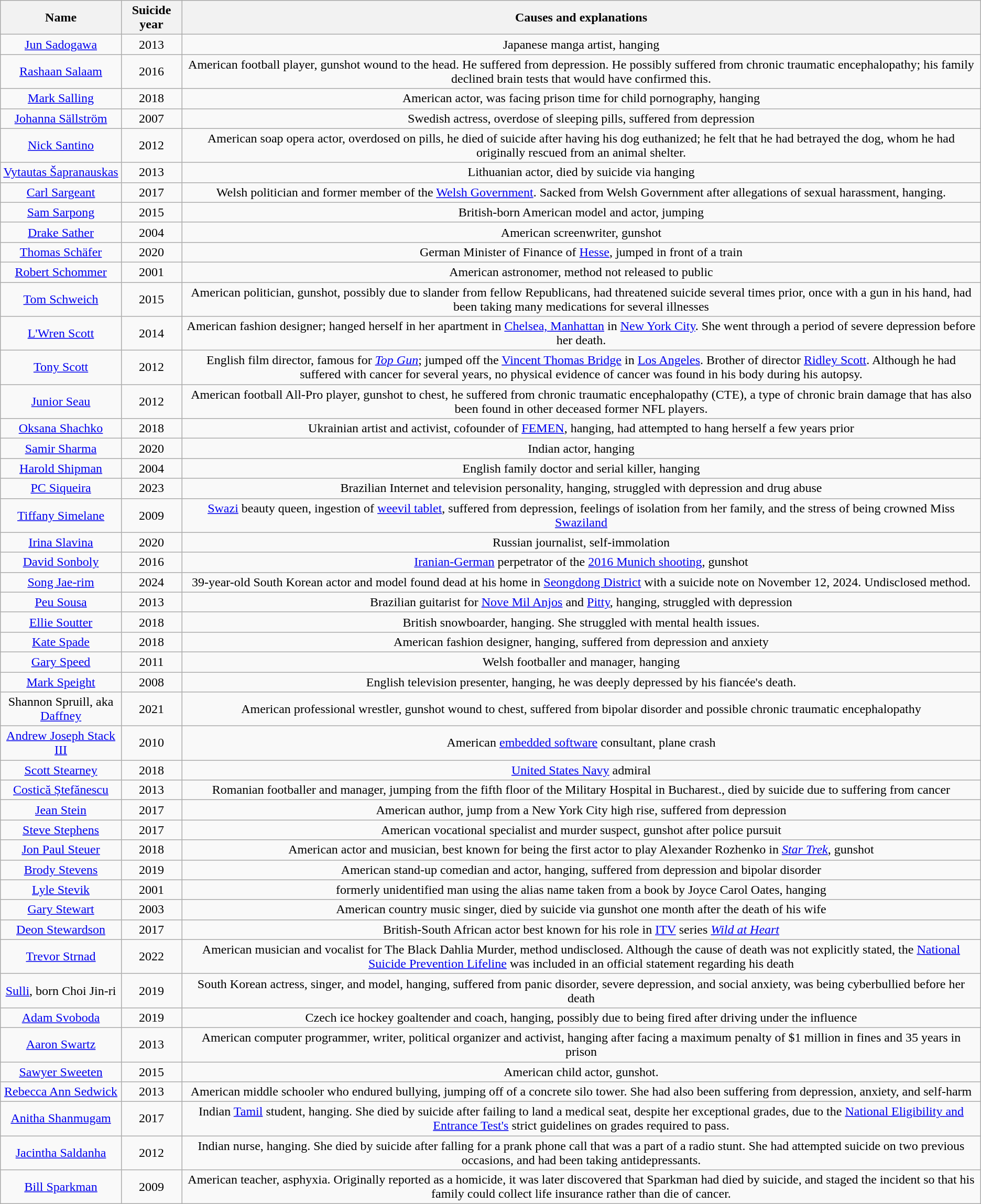<table class="wikitable sortable" style="text-align: center;">
<tr>
<th>Name</th>
<th>Suicide year</th>
<th>Causes and explanations</th>
</tr>
<tr>
<td><a href='#'>Jun Sadogawa</a></td>
<td>2013</td>
<td>Japanese manga artist, hanging</td>
</tr>
<tr>
<td><a href='#'>Rashaan Salaam</a></td>
<td>2016</td>
<td>American football player, gunshot wound to the head. He suffered from depression. He possibly suffered from chronic traumatic encephalopathy; his family declined brain tests that would have confirmed this.</td>
</tr>
<tr>
<td><a href='#'>Mark Salling</a></td>
<td>2018</td>
<td>American actor, was facing prison time for child pornography, hanging</td>
</tr>
<tr>
<td><a href='#'>Johanna Sällström</a></td>
<td>2007</td>
<td>Swedish actress, overdose of sleeping pills, suffered from depression</td>
</tr>
<tr>
<td><a href='#'>Nick Santino</a></td>
<td>2012</td>
<td>American soap opera actor, overdosed on pills, he died of suicide after having his dog euthanized; he felt that he had betrayed the dog, whom he had originally rescued from an animal shelter.</td>
</tr>
<tr>
<td><a href='#'>Vytautas Šapranauskas</a></td>
<td>2013</td>
<td>Lithuanian actor, died by suicide via hanging</td>
</tr>
<tr>
<td><a href='#'>Carl Sargeant</a></td>
<td>2017</td>
<td>Welsh politician and former member of the <a href='#'>Welsh Government</a>. Sacked from Welsh Government after allegations of sexual harassment, hanging.</td>
</tr>
<tr>
<td><a href='#'>Sam Sarpong</a></td>
<td>2015</td>
<td>British-born American model and actor, jumping</td>
</tr>
<tr>
<td><a href='#'>Drake Sather</a></td>
<td>2004</td>
<td>American screenwriter, gunshot</td>
</tr>
<tr>
<td><a href='#'>Thomas Schäfer</a></td>
<td>2020</td>
<td>German Minister of Finance of <a href='#'>Hesse</a>, jumped in front of a train</td>
</tr>
<tr>
<td><a href='#'>Robert Schommer</a></td>
<td>2001</td>
<td>American astronomer, method not released to public</td>
</tr>
<tr>
<td><a href='#'>Tom Schweich</a></td>
<td>2015</td>
<td>American politician, gunshot, possibly due to slander from fellow Republicans, had threatened suicide several times prior, once with a gun in his hand, had been taking many medications for several illnesses</td>
</tr>
<tr>
<td><a href='#'>L'Wren Scott</a></td>
<td>2014</td>
<td>American fashion designer; hanged herself in her apartment in <a href='#'>Chelsea, Manhattan</a> in <a href='#'>New York City</a>. She went through a period of severe depression before her death.</td>
</tr>
<tr>
<td><a href='#'>Tony Scott</a></td>
<td>2012</td>
<td>English film director, famous for <em><a href='#'>Top Gun</a></em>; jumped off the <a href='#'>Vincent Thomas Bridge</a> in <a href='#'>Los Angeles</a>. Brother of director <a href='#'>Ridley Scott</a>. Although he had suffered with cancer for several years, no physical evidence of cancer was found in his body during his autopsy.</td>
</tr>
<tr>
<td><a href='#'>Junior Seau</a></td>
<td>2012</td>
<td>American football All-Pro player, gunshot to chest, he suffered from chronic traumatic encephalopathy (CTE), a type of chronic brain damage that has also been found in other deceased former NFL players.</td>
</tr>
<tr>
<td><a href='#'>Oksana Shachko</a></td>
<td>2018</td>
<td>Ukrainian artist and activist, cofounder of <a href='#'>FEMEN</a>, hanging, had attempted to hang herself a few years prior</td>
</tr>
<tr>
<td><a href='#'>Samir Sharma</a></td>
<td>2020</td>
<td>Indian actor, hanging</td>
</tr>
<tr>
<td><a href='#'>Harold Shipman</a></td>
<td>2004</td>
<td>English family doctor and serial killer, hanging</td>
</tr>
<tr>
<td><a href='#'>PC Siqueira</a></td>
<td>2023</td>
<td>Brazilian Internet and television personality, hanging, struggled with depression and drug abuse</td>
</tr>
<tr>
<td><a href='#'>Tiffany Simelane</a></td>
<td>2009</td>
<td><a href='#'>Swazi</a> beauty queen, ingestion of <a href='#'>weevil tablet</a>, suffered from depression, feelings of isolation from her family, and the stress of being crowned Miss <a href='#'>Swaziland</a></td>
</tr>
<tr>
<td><a href='#'>Irina Slavina</a></td>
<td>2020</td>
<td>Russian journalist, self-immolation</td>
</tr>
<tr>
<td><a href='#'>David Sonboly</a></td>
<td>2016</td>
<td><a href='#'>Iranian-German</a> perpetrator of the <a href='#'>2016 Munich shooting</a>, gunshot</td>
</tr>
<tr>
<td><a href='#'>Song Jae-rim</a></td>
<td>2024</td>
<td>39-year-old South Korean actor and model found dead at his home in <a href='#'>Seongdong District</a> with a suicide note on November 12, 2024. Undisclosed method.</td>
</tr>
<tr>
<td><a href='#'>Peu Sousa</a></td>
<td>2013</td>
<td>Brazilian guitarist for <a href='#'>Nove Mil Anjos</a> and <a href='#'>Pitty</a>, hanging, struggled with depression</td>
</tr>
<tr>
<td><a href='#'>Ellie Soutter</a></td>
<td>2018</td>
<td>British snowboarder, hanging. She struggled with mental health issues.</td>
</tr>
<tr>
<td><a href='#'>Kate Spade</a></td>
<td>2018</td>
<td>American fashion designer, hanging, suffered from depression and anxiety</td>
</tr>
<tr>
<td><a href='#'>Gary Speed</a></td>
<td>2011</td>
<td>Welsh footballer and manager, hanging</td>
</tr>
<tr>
<td><a href='#'>Mark Speight</a></td>
<td>2008</td>
<td>English television presenter, hanging, he was deeply depressed by his fiancée's death.</td>
</tr>
<tr>
<td>Shannon Spruill, aka <a href='#'>Daffney</a></td>
<td>2021</td>
<td>American professional wrestler, gunshot wound to chest, suffered from bipolar disorder and possible chronic traumatic encephalopathy</td>
</tr>
<tr>
<td><a href='#'>Andrew Joseph Stack III</a></td>
<td>2010</td>
<td>American <a href='#'>embedded software</a> consultant, plane crash</td>
</tr>
<tr>
<td><a href='#'>Scott Stearney</a></td>
<td>2018</td>
<td><a href='#'>United States Navy</a> admiral</td>
</tr>
<tr>
<td><a href='#'>Costică Ștefănescu</a></td>
<td>2013</td>
<td>Romanian footballer and manager, jumping from the fifth floor of the Military Hospital in Bucharest., died by suicide due to suffering from cancer</td>
</tr>
<tr>
<td><a href='#'>Jean Stein</a></td>
<td>2017</td>
<td>American author, jump from a New York City high rise, suffered from depression</td>
</tr>
<tr>
<td><a href='#'>Steve Stephens</a></td>
<td>2017</td>
<td>American vocational specialist and murder suspect, gunshot after police pursuit</td>
</tr>
<tr>
<td><a href='#'>Jon Paul Steuer</a></td>
<td>2018</td>
<td>American actor and musician, best known for being the first actor to play Alexander Rozhenko in <em><a href='#'>Star Trek</a></em>, gunshot</td>
</tr>
<tr>
<td><a href='#'>Brody Stevens</a></td>
<td>2019</td>
<td>American stand-up comedian and actor, hanging, suffered from depression and bipolar disorder</td>
</tr>
<tr>
<td><a href='#'>Lyle Stevik</a></td>
<td>2001</td>
<td>formerly unidentified man using the alias name taken from a book by Joyce Carol Oates, hanging</td>
</tr>
<tr>
<td><a href='#'>Gary Stewart</a></td>
<td>2003</td>
<td>American country music singer, died by suicide via gunshot one month after the death of his wife</td>
</tr>
<tr>
<td><a href='#'>Deon Stewardson</a></td>
<td>2017</td>
<td>British-South African actor best known for his role in <a href='#'>ITV</a> series <em><a href='#'>Wild at Heart</a></em></td>
</tr>
<tr>
<td><a href='#'>Trevor Strnad</a></td>
<td>2022</td>
<td>American musician and vocalist for The Black Dahlia Murder, method undisclosed. Although the cause of death was not explicitly stated, the <a href='#'>National Suicide Prevention Lifeline</a> was included in an official statement regarding his death</td>
</tr>
<tr>
<td><a href='#'>Sulli</a>, born Choi Jin-ri</td>
<td>2019</td>
<td>South Korean actress, singer, and model, hanging, suffered from panic disorder, severe depression, and social anxiety, was being cyberbullied before her death</td>
</tr>
<tr>
<td><a href='#'>Adam Svoboda</a></td>
<td>2019</td>
<td>Czech ice hockey goaltender and coach, hanging, possibly due to being fired after driving under the influence</td>
</tr>
<tr>
<td><a href='#'>Aaron Swartz</a></td>
<td>2013</td>
<td>American computer programmer, writer, political organizer and activist, hanging after facing a maximum penalty of $1 million in fines and 35 years in prison</td>
</tr>
<tr>
<td><a href='#'>Sawyer Sweeten</a></td>
<td>2015</td>
<td>American child actor, gunshot.</td>
</tr>
<tr>
<td><a href='#'>Rebecca Ann Sedwick</a></td>
<td>2013</td>
<td>American middle schooler who endured bullying, jumping off of a concrete silo tower. She had also been suffering from depression, anxiety, and self-harm</td>
</tr>
<tr>
<td><a href='#'>Anitha Shanmugam</a></td>
<td>2017</td>
<td>Indian <a href='#'>Tamil</a> student, hanging. She died by suicide after failing to land a medical seat, despite her exceptional grades, due to the <a href='#'>National Eligibility and Entrance Test's</a> strict guidelines on grades required to pass.</td>
</tr>
<tr>
<td><a href='#'>Jacintha Saldanha</a></td>
<td>2012</td>
<td>Indian nurse, hanging. She died by suicide after falling for a prank phone call that was a part of a radio stunt. She had attempted suicide on two previous occasions, and had been taking antidepressants.</td>
</tr>
<tr>
<td><a href='#'>Bill Sparkman</a></td>
<td>2009</td>
<td>American teacher, asphyxia. Originally reported as a homicide, it was later discovered that Sparkman had died by suicide, and staged the incident so that his family could collect life insurance rather than die of cancer.</td>
</tr>
</table>
